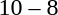<table style="text-align:center">
<tr>
<th width=200></th>
<th width=100></th>
<th width=200></th>
</tr>
<tr>
<td align=right><strong></strong></td>
<td>10 – 8</td>
<td align=left></td>
</tr>
</table>
